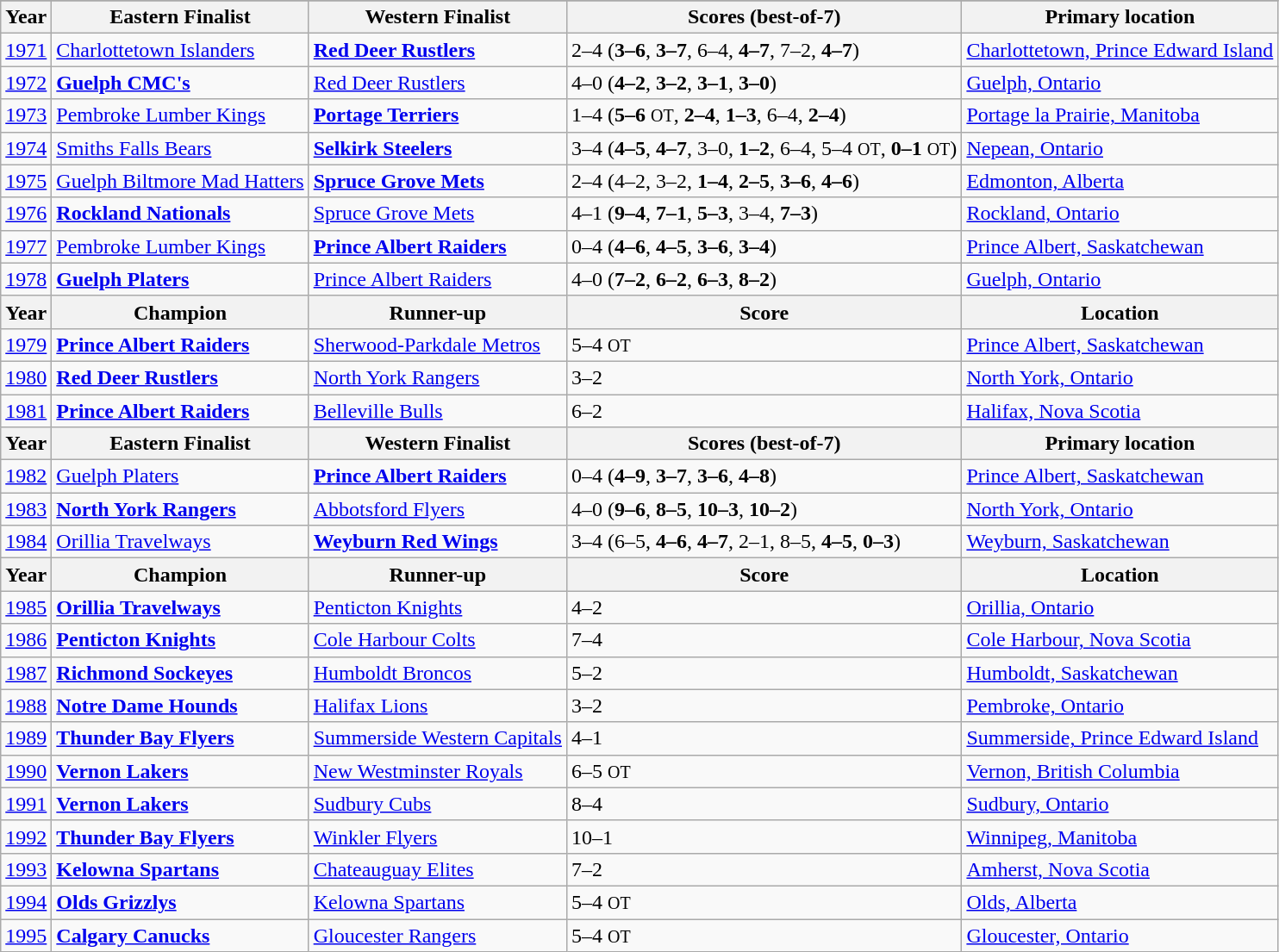<table class="wikitable">
<tr align="left" style="vertical-align: top">
</tr>
<tr>
<th>Year</th>
<th>Eastern Finalist</th>
<th>Western Finalist</th>
<th>Scores (best-of-7)</th>
<th>Primary location</th>
</tr>
<tr>
<td><a href='#'>1971</a></td>
<td><a href='#'>Charlottetown Islanders</a></td>
<td><strong><a href='#'>Red Deer Rustlers</a></strong></td>
<td>2–4 (<strong>3–6</strong>, <strong>3–7</strong>, 6–4, <strong>4–7</strong>, 7–2, <strong>4–7</strong>)</td>
<td><a href='#'>Charlottetown, Prince Edward Island</a></td>
</tr>
<tr>
<td><a href='#'>1972</a></td>
<td><strong><a href='#'>Guelph CMC's</a></strong></td>
<td><a href='#'>Red Deer Rustlers</a></td>
<td>4–0 (<strong>4–2</strong>, <strong>3–2</strong>, <strong>3–1</strong>, <strong>3–0</strong>)</td>
<td><a href='#'>Guelph, Ontario</a></td>
</tr>
<tr>
<td><a href='#'>1973</a></td>
<td><a href='#'>Pembroke Lumber Kings</a></td>
<td><strong><a href='#'>Portage Terriers</a></strong></td>
<td>1–4 (<strong>5–6</strong> <small>OT</small>, <strong>2–4</strong>, <strong>1–3</strong>, 6–4, <strong>2–4</strong>)</td>
<td><a href='#'>Portage la Prairie, Manitoba</a></td>
</tr>
<tr>
<td><a href='#'>1974</a></td>
<td><a href='#'>Smiths Falls Bears</a></td>
<td><strong><a href='#'>Selkirk Steelers</a></strong></td>
<td>3–4 (<strong>4–5</strong>, <strong>4–7</strong>, 3–0, <strong>1–2</strong>, 6–4, 5–4 <small>OT</small>, <strong>0–1</strong> <small>OT</small>)</td>
<td><a href='#'>Nepean, Ontario</a></td>
</tr>
<tr>
<td><a href='#'>1975</a></td>
<td><a href='#'>Guelph Biltmore Mad Hatters</a></td>
<td><strong><a href='#'>Spruce Grove Mets</a></strong></td>
<td>2–4 (4–2, 3–2, <strong>1–4</strong>, <strong>2–5</strong>, <strong>3–6</strong>, <strong>4–6</strong>)</td>
<td><a href='#'>Edmonton, Alberta</a></td>
</tr>
<tr>
<td><a href='#'>1976</a></td>
<td><strong><a href='#'>Rockland Nationals</a></strong></td>
<td><a href='#'>Spruce Grove Mets</a></td>
<td>4–1 (<strong>9–4</strong>, <strong>7–1</strong>, <strong>5–3</strong>, 3–4, <strong>7–3</strong>)</td>
<td><a href='#'>Rockland, Ontario</a></td>
</tr>
<tr>
<td><a href='#'>1977</a></td>
<td><a href='#'>Pembroke Lumber Kings</a></td>
<td><strong><a href='#'>Prince Albert Raiders</a></strong></td>
<td>0–4 (<strong>4–6</strong>, <strong>4–5</strong>, <strong>3–6</strong>, <strong>3–4</strong>)</td>
<td><a href='#'>Prince Albert, Saskatchewan</a></td>
</tr>
<tr>
<td><a href='#'>1978</a></td>
<td><strong><a href='#'>Guelph Platers</a></strong></td>
<td><a href='#'>Prince Albert Raiders</a></td>
<td>4–0 (<strong>7–2</strong>, <strong>6–2</strong>, <strong>6–3</strong>, <strong>8–2</strong>)</td>
<td><a href='#'>Guelph, Ontario</a></td>
</tr>
<tr>
<th>Year</th>
<th>Champion</th>
<th>Runner-up</th>
<th>Score</th>
<th>Location</th>
</tr>
<tr>
<td><a href='#'>1979</a></td>
<td><strong><a href='#'>Prince Albert Raiders</a></strong></td>
<td><a href='#'>Sherwood-Parkdale Metros</a></td>
<td>5–4 <small>OT</small></td>
<td><a href='#'>Prince Albert, Saskatchewan</a></td>
</tr>
<tr>
<td><a href='#'>1980</a></td>
<td><strong><a href='#'>Red Deer Rustlers</a></strong></td>
<td><a href='#'>North York Rangers</a></td>
<td>3–2</td>
<td><a href='#'>North York, Ontario</a></td>
</tr>
<tr>
<td><a href='#'>1981</a></td>
<td><strong><a href='#'>Prince Albert Raiders</a></strong></td>
<td><a href='#'>Belleville Bulls</a></td>
<td>6–2</td>
<td><a href='#'>Halifax, Nova Scotia</a></td>
</tr>
<tr>
<th>Year</th>
<th>Eastern Finalist</th>
<th>Western Finalist</th>
<th>Scores (best-of-7)</th>
<th>Primary location</th>
</tr>
<tr>
<td><a href='#'>1982</a></td>
<td><a href='#'>Guelph Platers</a></td>
<td><strong><a href='#'>Prince Albert Raiders</a></strong></td>
<td>0–4 (<strong>4–9</strong>, <strong>3–7</strong>, <strong>3–6</strong>, <strong>4–8</strong>)</td>
<td><a href='#'>Prince Albert, Saskatchewan</a></td>
</tr>
<tr>
<td><a href='#'>1983</a></td>
<td><strong><a href='#'>North York Rangers</a></strong></td>
<td><a href='#'>Abbotsford Flyers</a></td>
<td>4–0 (<strong>9–6</strong>, <strong>8–5</strong>, <strong>10–3</strong>, <strong>10–2</strong>)</td>
<td><a href='#'>North York, Ontario</a></td>
</tr>
<tr>
<td><a href='#'>1984</a></td>
<td><a href='#'>Orillia Travelways</a></td>
<td><strong><a href='#'>Weyburn Red Wings</a></strong></td>
<td>3–4 (6–5, <strong>4–6</strong>, <strong>4–7</strong>, 2–1, 8–5, <strong>4–5</strong>, <strong>0–3</strong>)</td>
<td><a href='#'>Weyburn, Saskatchewan</a></td>
</tr>
<tr>
<th>Year</th>
<th>Champion</th>
<th>Runner-up</th>
<th>Score</th>
<th>Location</th>
</tr>
<tr>
<td><a href='#'>1985</a></td>
<td><strong><a href='#'>Orillia Travelways</a></strong></td>
<td><a href='#'>Penticton Knights</a></td>
<td>4–2</td>
<td><a href='#'>Orillia, Ontario</a></td>
</tr>
<tr>
<td><a href='#'>1986</a></td>
<td><strong><a href='#'>Penticton Knights</a></strong></td>
<td><a href='#'>Cole Harbour Colts</a></td>
<td>7–4</td>
<td><a href='#'>Cole Harbour, Nova Scotia</a></td>
</tr>
<tr>
<td><a href='#'>1987</a></td>
<td><strong><a href='#'>Richmond Sockeyes</a></strong></td>
<td><a href='#'>Humboldt Broncos</a></td>
<td>5–2</td>
<td><a href='#'>Humboldt, Saskatchewan</a></td>
</tr>
<tr>
<td><a href='#'>1988</a></td>
<td><strong><a href='#'>Notre Dame Hounds</a></strong></td>
<td><a href='#'>Halifax Lions</a></td>
<td>3–2</td>
<td><a href='#'>Pembroke, Ontario</a></td>
</tr>
<tr>
<td><a href='#'>1989</a></td>
<td><strong><a href='#'>Thunder Bay Flyers</a></strong></td>
<td><a href='#'>Summerside Western Capitals</a></td>
<td>4–1</td>
<td><a href='#'>Summerside, Prince Edward Island</a></td>
</tr>
<tr>
<td><a href='#'>1990</a></td>
<td><strong><a href='#'>Vernon Lakers</a></strong></td>
<td><a href='#'>New Westminster Royals</a></td>
<td>6–5 <small>OT</small></td>
<td><a href='#'>Vernon, British Columbia</a></td>
</tr>
<tr>
<td><a href='#'>1991</a></td>
<td><strong><a href='#'>Vernon Lakers</a></strong></td>
<td><a href='#'>Sudbury Cubs</a></td>
<td>8–4</td>
<td><a href='#'>Sudbury, Ontario</a></td>
</tr>
<tr>
<td><a href='#'>1992</a></td>
<td><strong><a href='#'>Thunder Bay Flyers</a></strong></td>
<td><a href='#'>Winkler Flyers</a></td>
<td>10–1</td>
<td><a href='#'>Winnipeg, Manitoba</a></td>
</tr>
<tr>
<td><a href='#'>1993</a></td>
<td><strong><a href='#'>Kelowna Spartans</a></strong></td>
<td><a href='#'>Chateauguay Elites</a></td>
<td>7–2</td>
<td><a href='#'>Amherst, Nova Scotia</a></td>
</tr>
<tr>
<td><a href='#'>1994</a></td>
<td><strong><a href='#'>Olds Grizzlys</a></strong></td>
<td><a href='#'>Kelowna Spartans</a></td>
<td>5–4 <small>OT</small></td>
<td><a href='#'>Olds, Alberta</a></td>
</tr>
<tr>
<td><a href='#'>1995</a></td>
<td><strong><a href='#'>Calgary Canucks</a></strong></td>
<td><a href='#'>Gloucester Rangers</a></td>
<td>5–4 <small>OT</small></td>
<td><a href='#'>Gloucester, Ontario</a></td>
</tr>
</table>
